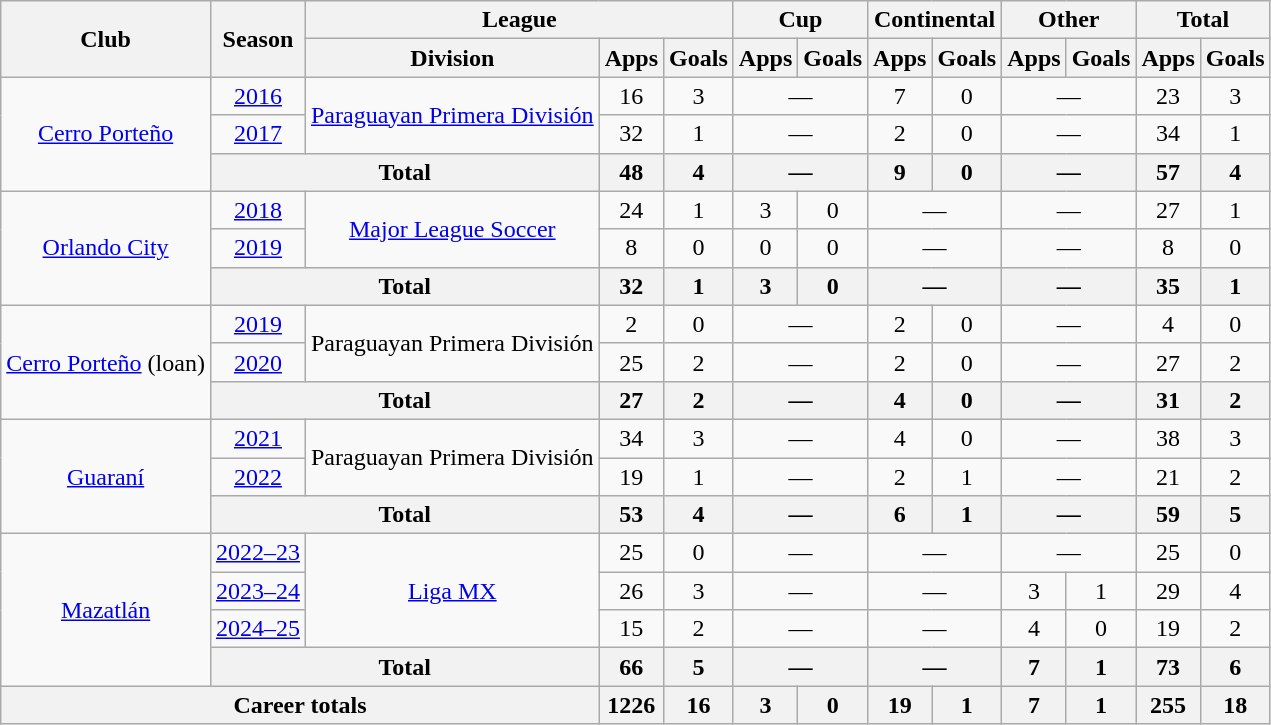<table class="wikitable" style="text-align:center;">
<tr>
<th rowspan="2">Club</th>
<th rowspan="2">Season</th>
<th colspan="3">League</th>
<th colspan="2">Cup</th>
<th colspan="2">Continental</th>
<th colspan="2">Other</th>
<th colspan="2">Total</th>
</tr>
<tr>
<th>Division</th>
<th>Apps</th>
<th>Goals</th>
<th>Apps</th>
<th>Goals</th>
<th>Apps</th>
<th>Goals</th>
<th>Apps</th>
<th>Goals</th>
<th>Apps</th>
<th>Goals</th>
</tr>
<tr>
<td rowspan="3"><a href='#'>Cerro Porteño</a></td>
<td><a href='#'>2016</a></td>
<td rowspan="2"><a href='#'>Paraguayan Primera División</a></td>
<td>16</td>
<td>3</td>
<td colspan="2">—</td>
<td>7</td>
<td>0</td>
<td colspan="2">—</td>
<td>23</td>
<td>3</td>
</tr>
<tr>
<td><a href='#'>2017</a></td>
<td>32</td>
<td>1</td>
<td colspan="2">—</td>
<td>2</td>
<td>0</td>
<td colspan="2">—</td>
<td>34</td>
<td>1</td>
</tr>
<tr>
<th colspan="2">Total</th>
<th>48</th>
<th>4</th>
<th colspan="2">—</th>
<th>9</th>
<th>0</th>
<th colspan="2">—</th>
<th>57</th>
<th>4</th>
</tr>
<tr>
<td rowspan="3"><a href='#'>Orlando City</a></td>
<td><a href='#'>2018</a></td>
<td rowspan="2"><a href='#'>Major League Soccer</a></td>
<td>24</td>
<td>1</td>
<td>3</td>
<td>0</td>
<td colspan="2">—</td>
<td colspan="2">—</td>
<td>27</td>
<td>1</td>
</tr>
<tr>
<td><a href='#'>2019</a></td>
<td>8</td>
<td>0</td>
<td>0</td>
<td>0</td>
<td colspan="2">—</td>
<td colspan="2">—</td>
<td>8</td>
<td>0</td>
</tr>
<tr>
<th colspan="2">Total</th>
<th>32</th>
<th>1</th>
<th>3</th>
<th>0</th>
<th colspan="2">—</th>
<th colspan="2">—</th>
<th>35</th>
<th>1</th>
</tr>
<tr>
<td rowspan="3"><a href='#'>Cerro Porteño</a> (loan)</td>
<td><a href='#'>2019</a></td>
<td rowspan="2">Paraguayan Primera División</td>
<td>2</td>
<td>0</td>
<td colspan="2">—</td>
<td>2</td>
<td>0</td>
<td colspan="2">—</td>
<td>4</td>
<td>0</td>
</tr>
<tr>
<td><a href='#'>2020</a></td>
<td>25</td>
<td>2</td>
<td colspan="2">—</td>
<td>2</td>
<td>0</td>
<td colspan="2">—</td>
<td>27</td>
<td>2</td>
</tr>
<tr>
<th colspan="2">Total</th>
<th>27</th>
<th>2</th>
<th colspan="2">—</th>
<th>4</th>
<th>0</th>
<th colspan="2">—</th>
<th>31</th>
<th>2</th>
</tr>
<tr>
<td rowspan="3"><a href='#'>Guaraní</a></td>
<td><a href='#'>2021</a></td>
<td rowspan="2">Paraguayan Primera División</td>
<td>34</td>
<td>3</td>
<td colspan="2">—</td>
<td>4</td>
<td>0</td>
<td colspan="2">—</td>
<td>38</td>
<td>3</td>
</tr>
<tr>
<td><a href='#'>2022</a></td>
<td>19</td>
<td>1</td>
<td colspan="2">—</td>
<td>2</td>
<td>1</td>
<td colspan="2">—</td>
<td>21</td>
<td>2</td>
</tr>
<tr>
<th colspan="2">Total</th>
<th>53</th>
<th>4</th>
<th colspan="2">—</th>
<th>6</th>
<th>1</th>
<th colspan="2">—</th>
<th>59</th>
<th>5</th>
</tr>
<tr>
<td rowspan="4"><a href='#'>Mazatlán</a></td>
<td><a href='#'>2022–23</a></td>
<td rowspan="3"><a href='#'>Liga MX</a></td>
<td>25</td>
<td>0</td>
<td colspan="2">—</td>
<td colspan="2">—</td>
<td colspan="2">—</td>
<td>25</td>
<td>0</td>
</tr>
<tr>
<td><a href='#'>2023–24</a></td>
<td>26</td>
<td>3</td>
<td colspan="2">—</td>
<td colspan="2">—</td>
<td>3</td>
<td>1</td>
<td>29</td>
<td>4</td>
</tr>
<tr>
<td><a href='#'>2024–25</a></td>
<td>15</td>
<td>2</td>
<td colspan="2">—</td>
<td colspan="2">—</td>
<td>4</td>
<td>0</td>
<td>19</td>
<td>2</td>
</tr>
<tr>
<th colspan="2">Total</th>
<th>66</th>
<th>5</th>
<th colspan="2">—</th>
<th colspan="2">—</th>
<th>7</th>
<th>1</th>
<th>73</th>
<th>6</th>
</tr>
<tr>
<th colspan="3">Career totals</th>
<th>1226</th>
<th>16</th>
<th>3</th>
<th>0</th>
<th>19</th>
<th>1</th>
<th>7</th>
<th>1</th>
<th>255</th>
<th>18</th>
</tr>
</table>
